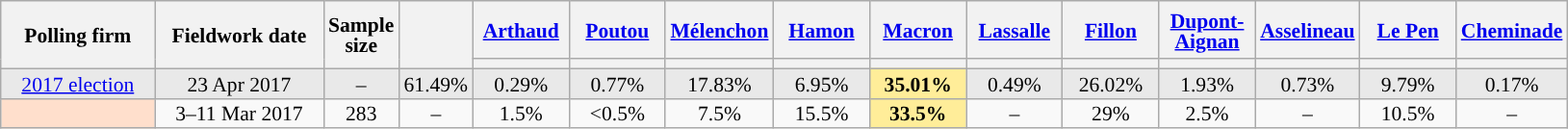<table class="wikitable sortable" style="text-align:center;font-size:90%;line-height:14px;">
<tr style="height:40px;">
<th style="width:100px;" rowspan="2">Polling firm</th>
<th style="width:110px;" rowspan="2">Fieldwork date</th>
<th style="width:35px;" rowspan="2">Sample<br>size</th>
<th style="width:30px;" rowspan="2"></th>
<th class="unsortable" style="width:60px;"><a href='#'>Arthaud</a><br></th>
<th class="unsortable" style="width:60px;"><a href='#'>Poutou</a><br></th>
<th class="unsortable" style="width:60px;"><a href='#'>Mélenchon</a><br></th>
<th class="unsortable" style="width:60px;"><a href='#'>Hamon</a><br></th>
<th class="unsortable" style="width:60px;"><a href='#'>Macron</a><br></th>
<th class="unsortable" style="width:60px;"><a href='#'>Lassalle</a><br></th>
<th class="unsortable" style="width:60px;"><a href='#'>Fillon</a><br></th>
<th class="unsortable" style="width:60px;"><a href='#'>Dupont-Aignan</a><br></th>
<th class="unsortable" style="width:60px;"><a href='#'>Asselineau</a><br></th>
<th class="unsortable" style="width:60px;"><a href='#'>Le Pen</a><br></th>
<th class="unsortable" style="width:60px;"><a href='#'>Cheminade</a><br></th>
</tr>
<tr>
<th style="background:"></th>
<th style="background:"></th>
<th style="background:"></th>
<th style="background:"></th>
<th style="background:"></th>
<th style="background:"></th>
<th style="background:"></th>
<th style="background:"></th>
<th style="background:"></th>
<th style="background:"></th>
<th style="background:"></th>
</tr>
<tr style="background:#E9E9E9;">
<td><a href='#'>2017 election</a></td>
<td data-sort-value="2017-04-23">23 Apr 2017</td>
<td>–</td>
<td>61.49%</td>
<td>0.29%</td>
<td>0.77%</td>
<td>17.83%</td>
<td>6.95%</td>
<td style="background:#FFED99;"><strong>35.01%</strong></td>
<td>0.49%</td>
<td>26.02%</td>
<td>1.93%</td>
<td>0.73%</td>
<td>9.79%</td>
<td>0.17%</td>
</tr>
<tr>
<td style="background:#FFDFCC;"></td>
<td data-sort-value="2017-03-11">3–11 Mar 2017</td>
<td>283</td>
<td>–</td>
<td>1.5%</td>
<td data-sort-value="0%"><0.5%</td>
<td>7.5%</td>
<td>15.5%</td>
<td style="background:#FFED99;"><strong>33.5%</strong></td>
<td>–</td>
<td>29%</td>
<td>2.5%</td>
<td>–</td>
<td>10.5%</td>
<td>–</td>
</tr>
</table>
